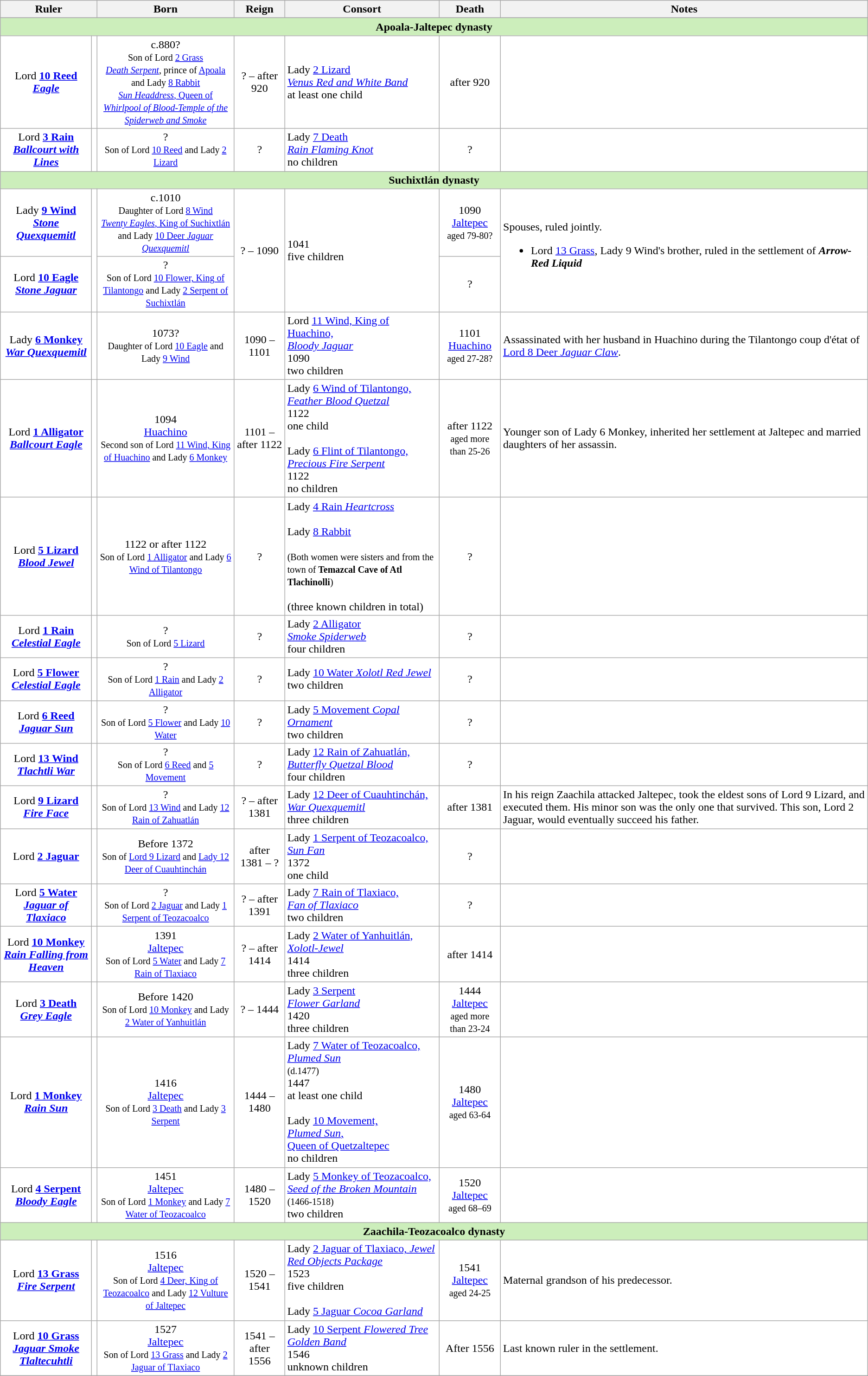<table class="wikitable">
<tr>
<th colspan=2>Ruler</th>
<th>Born</th>
<th>Reign</th>
<th>Consort</th>
<th>Death</th>
<th>Notes</th>
</tr>
<tr>
</tr>
<tr bgcolor=#ceb>
<td align="center" colspan="7"><strong>Apoala-Jaltepec dynasty</strong></td>
</tr>
<tr bgcolor=#fff>
<td align="center">Lord <strong><a href='#'>10 Reed<br><em>Eagle</em></a></strong></td>
<td></td>
<td align="center">c.880? <br><small>Son of Lord <a href='#'>2 Grass<br><em>Death Serpent</em></a>, prince of <a href='#'>Apoala</a> and Lady <a href='#'>8 Rabbit<br><em>Sun Headdress</em>, Queen of <em>Whirlpool of Blood-Temple of the <br>Spiderweb and Smoke</em></a></small></td>
<td align="center">? – after 920</td>
<td>Lady <a href='#'>2 Lizard<br><em>Venus Red and White Band</em></a><br>at least one child</td>
<td align="center">after 920</td>
<td></td>
</tr>
<tr bgcolor=#fff>
<td align="center">Lord <strong><a href='#'>3 Rain<br><em>Ballcourt with Lines</em></a></strong></td>
<td></td>
<td align="center">?<br><small>Son of Lord <a href='#'>10 Reed</a> and Lady <a href='#'>2 Lizard</a></small></td>
<td align="center">?</td>
<td>Lady <a href='#'>7 Death<br><em>Rain Flaming Knot</em></a><br>no children</td>
<td align="center">?</td>
<td></td>
</tr>
<tr bgcolor=#ceb>
<td align="center" colspan="7"><strong>Suchixtlán dynasty</strong></td>
</tr>
<tr bgcolor=#fff>
<td align="center">Lady <strong><a href='#'>9 Wind<br><em>Stone Quexquemitl</em></a></strong></td>
<td rowspan="2"></td>
<td align="center">c.1010<br><small>Daughter of Lord <a href='#'>8 Wind <br><em>Twenty Eagles</em>, King of Suchixtlán</a> and Lady <a href='#'>10 Deer <em>Jaguar Quexquemitl</em></a></small></td>
<td align="center" rowspan="2">? – 1090</td>
<td rowspan="2">1041<br>five children</td>
<td align="center">1090<br><a href='#'>Jaltepec</a><br><small>aged 79-80?</small></td>
<td rowspan="2">Spouses, ruled jointly.<br><ul><li>Lord <a href='#'>13 Grass</a>, Lady 9 Wind's brother, ruled in the settlement of <strong> <em>Arrow-Red Liquid</em> </strong></li></ul></td>
</tr>
<tr bgcolor=#fff>
<td align="center">Lord <strong><a href='#'>10 Eagle<br><em>Stone Jaguar</em></a></strong></td>
<td align="center">?<br><small>Son of Lord <a href='#'>10 Flower, King of Tilantongo</a> and Lady <a href='#'>2 Serpent of Suchixtlán</a></small></td>
<td align="center">?</td>
</tr>
<tr bgcolor=#fff>
<td align="center">Lady <strong><a href='#'>6 Monkey<br><em>War Quexquemitl</em></a></strong></td>
<td></td>
<td align="center">1073?<br><small>Daughter of Lord <a href='#'>10 Eagle</a> and Lady <a href='#'>9 Wind</a></small></td>
<td align="center">1090 – 1101</td>
<td>Lord <a href='#'>11 Wind, King of Huachino,<br><em>Bloody Jaguar</em></a><br>1090<br>two children</td>
<td align="center">1101<br><a href='#'>Huachino</a><br><small>aged 27-28?</small></td>
<td>Assassinated with her husband in Huachino during the Tilantongo coup d'état of <a href='#'>Lord 8 Deer <em>Jaguar Claw</em></a>.</td>
</tr>
<tr bgcolor=#fff>
<td align="center">Lord <strong><a href='#'>1 Alligator<br><em>Ballcourt Eagle</em></a></strong></td>
<td></td>
<td align="center">1094<br><a href='#'>Huachino</a><br><small>Second son of Lord <a href='#'>11 Wind, King of Huachino</a> and Lady <a href='#'>6 Monkey</a></small></td>
<td align="center">1101 – after 1122</td>
<td>Lady <a href='#'>6 Wind of Tilantongo,<br><em>Feather Blood Quetzal</em></a><br>1122<br>one child<br><br>Lady <a href='#'>6 Flint of Tilantongo,<br><em>Precious Fire Serpent</em></a><br>1122<br>no children</td>
<td align="center">after 1122<br><small>aged more than 25-26</small></td>
<td>Younger son of Lady 6 Monkey, inherited her settlement at Jaltepec and married daughters of her assassin.</td>
</tr>
<tr bgcolor=#fff>
<td align="center">Lord <strong><a href='#'>5 Lizard <em>Blood Jewel</em></a></strong></td>
<td></td>
<td align="center">1122 or after 1122<br><small>Son of Lord <a href='#'>1 Alligator</a> and Lady <a href='#'>6 Wind of Tilantongo</a></small></td>
<td align="center">?</td>
<td>Lady <a href='#'>4 Rain <em>Heartcross</em></a><br><br>Lady <a href='#'>8 Rabbit</a><small><br><br>(Both women were sisters and from the town of <strong>Temazcal Cave of Atl Tlachinolli</strong>)</small><br><br>(three known children in total)</td>
<td align="center">?</td>
<td></td>
</tr>
<tr bgcolor=#fff>
<td align="center">Lord <strong><a href='#'>1 Rain <em>Celestial Eagle</em></a></strong></td>
<td></td>
<td align="center">?<br><small>Son of Lord <a href='#'>5 Lizard</a> </small></td>
<td align="center">?</td>
<td>Lady <a href='#'>2 Alligator<br><em>Smoke Spiderweb</em></a><br>four children</td>
<td align="center">?</td>
<td></td>
</tr>
<tr bgcolor=#fff>
<td align="center">Lord <strong><a href='#'>5 Flower <em>Celestial Eagle</em></a></strong></td>
<td></td>
<td align="center">?<br><small>Son of Lord <a href='#'>1 Rain</a> and Lady <a href='#'>2 Alligator</a></small></td>
<td align="center">?</td>
<td>Lady <a href='#'>10 Water <em>Xolotl Red Jewel</em></a><br>two children</td>
<td align="center">?</td>
<td></td>
</tr>
<tr bgcolor=#fff>
<td align="center">Lord <strong><a href='#'>6 Reed <em>Jaguar Sun</em></a></strong></td>
<td></td>
<td align="center">?<br><small>Son of Lord <a href='#'>5 Flower</a> and Lady <a href='#'>10 Water</a> </small></td>
<td align="center">?</td>
<td>Lady <a href='#'>5 Movement <em>Copal Ornament</em></a><br>two children</td>
<td align="center">?</td>
<td></td>
</tr>
<tr bgcolor=#fff>
<td align="center">Lord <strong><a href='#'>13 Wind <em>Tlachtli War</em></a></strong></td>
<td></td>
<td align="center">?<br><small>Son of Lord <a href='#'>6 Reed</a> and <a href='#'>5 Movement</a> </small></td>
<td align="center">?</td>
<td>Lady <a href='#'>12 Rain of Zahuatlán,<br> <em>Butterfly Quetzal Blood</em></a><br>four children</td>
<td align="center">?</td>
<td></td>
</tr>
<tr bgcolor=#fff>
<td align="center">Lord <strong><a href='#'>9 Lizard<br><em>Fire Face</em></a></strong></td>
<td></td>
<td align="center">?<br><small>Son of Lord <a href='#'>13 Wind</a> and Lady <a href='#'>12 Rain of Zahuatlán</a></small></td>
<td align="center">? – after 1381</td>
<td>Lady <a href='#'>12 Deer of Cuauhtinchán, <em>War Quexquemitl</em></a><br>three children</td>
<td align="center">after 1381</td>
<td>In his reign Zaachila attacked Jaltepec, took the eldest sons of Lord 9 Lizard, and executed them. His minor son was the only one that survived. This son, Lord 2 Jaguar, would eventually succeed his father.</td>
</tr>
<tr bgcolor=#fff>
<td align="center">Lord <strong><a href='#'>2 Jaguar</a></strong></td>
<td></td>
<td align="center">Before 1372<br><small>Son of <a href='#'>Lord 9 Lizard</a> and <a href='#'>Lady 12 Deer of Cuauhtinchán</a></small></td>
<td align="center">after 1381 – ?</td>
<td>Lady <a href='#'>1 Serpent of Teozacoalco, <em>Sun Fan</em></a><br>1372<br>one child</td>
<td align="center">?</td>
<td></td>
</tr>
<tr bgcolor=#fff>
<td align="center">Lord <strong><a href='#'>5 Water<br><em>Jaguar of Tlaxiaco</em></a></strong></td>
<td></td>
<td align="center">?<br><small>Son of Lord <a href='#'>2 Jaguar</a> and Lady <a href='#'>1 Serpent of Teozacoalco</a></small></td>
<td align="center">? – after 1391</td>
<td>Lady <a href='#'>7 Rain of Tlaxiaco,<br><em>Fan of Tlaxiaco</em></a><br>two children</td>
<td align="center">?</td>
<td></td>
</tr>
<tr bgcolor=#fff>
<td align="center">Lord <strong><a href='#'>10 Monkey<br><em>Rain Falling from Heaven</em></a></strong></td>
<td></td>
<td align="center">1391<br><a href='#'>Jaltepec</a><br><small>Son of Lord <a href='#'>5 Water</a> and Lady <a href='#'>7 Rain of Tlaxiaco</a></small></td>
<td align="center">? – after 1414</td>
<td>Lady <a href='#'>2 Water of Yanhuitlán,<br><em>Xolotl-Jewel</em></a><br>1414<br>three children</td>
<td align="center">after 1414</td>
<td></td>
</tr>
<tr bgcolor=#fff>
<td align="center">Lord <strong><a href='#'>3 Death<br><em>Grey Eagle</em></a></strong></td>
<td></td>
<td align="center">Before 1420<br><small>Son of Lord <a href='#'>10 Monkey</a> and Lady <a href='#'>2 Water of Yanhuitlán</a></small></td>
<td align="center">? – 1444</td>
<td>Lady <a href='#'>3 Serpent<br><em>Flower Garland</em></a><br>1420<br>three children</td>
<td align="center">1444<br><a href='#'>Jaltepec</a><br><small>aged more than 23-24</small></td>
<td></td>
</tr>
<tr bgcolor=#fff>
<td align="center">Lord <strong><a href='#'>1 Monkey<br><em>Rain Sun</em></a></strong></td>
<td></td>
<td align="center">1416<br><a href='#'>Jaltepec</a><br><small>Son of Lord <a href='#'>3 Death</a> and Lady <a href='#'>3 Serpent</a></small></td>
<td align="center">1444 – 1480</td>
<td>Lady <a href='#'>7 Water of Teozacoalco,<br><em>Plumed Sun</em></a><br><small>(d.1477)</small><br>1447<br>at least one child<br><br>Lady <a href='#'>10 Movement,<br><em>Plumed Sun</em>,<br>Queen of Quetzaltepec</a><br>no children</td>
<td align="center">1480<br><a href='#'>Jaltepec</a><br><small>aged 63-64</small></td>
<td></td>
</tr>
<tr bgcolor=#fff>
<td align="center">Lord <strong><a href='#'>4 Serpent<br><em>Bloody Eagle</em></a></strong></td>
<td></td>
<td align="center">1451<br><a href='#'>Jaltepec</a><br><small>Son of Lord <a href='#'>1 Monkey</a> and Lady <a href='#'>7 Water of Teozacoalco</a></small></td>
<td align="center">1480 – 1520</td>
<td>Lady <a href='#'>5 Monkey of Teozacoalco,<br><em>Seed of the Broken Mountain</em></a><br><small>(1466-1518)</small><br>two children</td>
<td align="center">1520<br><a href='#'>Jaltepec</a><br><small>aged 68–69</small></td>
<td></td>
</tr>
<tr bgcolor=#ceb>
<td align="center" colspan="7"><strong>Zaachila-Teozacoalco dynasty</strong></td>
</tr>
<tr bgcolor=#fff>
<td align="center">Lord <strong><a href='#'>13 Grass<br><em>Fire Serpent</em></a></strong></td>
<td></td>
<td align="center">1516<br><a href='#'>Jaltepec</a><br><small>Son of Lord <a href='#'>4 Deer, King of Teozacoalco</a> and Lady <a href='#'>12 Vulture of Jaltepec</a></small></td>
<td align="center">1520 – 1541</td>
<td>Lady <a href='#'>2 Jaguar of Tlaxiaco, <em>Jewel Red Objects Package</em></a><br>1523<br>five children<br><br>Lady <a href='#'>5 Jaguar <em>Cocoa Garland</em></a></td>
<td align="center">1541<br><a href='#'>Jaltepec</a><br><small>aged 24-25</small></td>
<td>Maternal grandson of his predecessor.</td>
</tr>
<tr bgcolor=#fff>
<td align="center">Lord <strong><a href='#'>10 Grass<br><em>Jaguar Smoke Tlaltecuhtli</em></a></strong></td>
<td></td>
<td align="center">1527<br><a href='#'>Jaltepec</a><br><small>Son of Lord <a href='#'>13 Grass</a> and Lady <a href='#'>2 Jaguar of Tlaxiaco</a></small></td>
<td align="center">1541 – after 1556</td>
<td>Lady <a href='#'>10 Serpent <em>Flowered Tree Golden Band</em></a><br>1546<br>unknown children</td>
<td align="center">After 1556</td>
<td>Last known ruler in the settlement.</td>
</tr>
<tr>
</tr>
</table>
